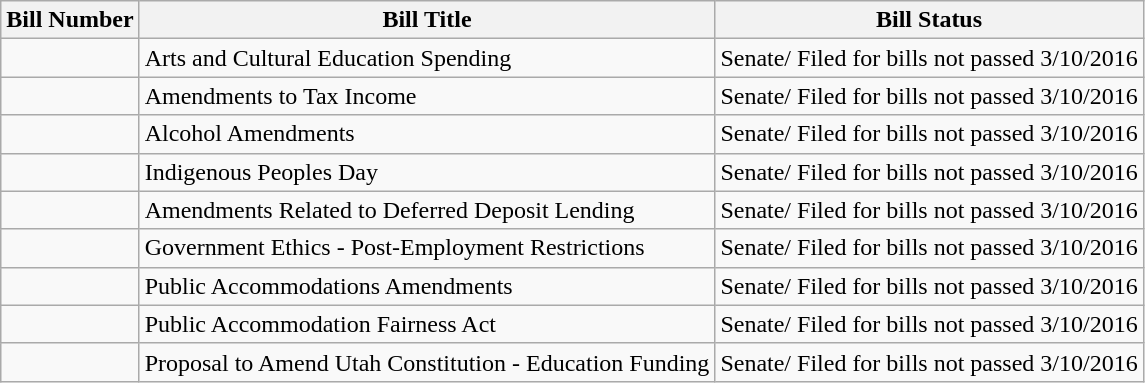<table class="wikitable">
<tr>
<th>Bill Number</th>
<th>Bill Title</th>
<th>Bill Status</th>
</tr>
<tr>
<td></td>
<td>Arts and Cultural Education Spending</td>
<td>Senate/ Filed for bills not passed 3/10/2016</td>
</tr>
<tr>
<td></td>
<td>Amendments to Tax Income</td>
<td>Senate/ Filed for bills not passed 3/10/2016</td>
</tr>
<tr>
<td></td>
<td>Alcohol Amendments</td>
<td>Senate/ Filed for bills not passed 3/10/2016</td>
</tr>
<tr>
<td></td>
<td>Indigenous Peoples Day</td>
<td>Senate/ Filed for bills not passed 3/10/2016</td>
</tr>
<tr>
<td></td>
<td>Amendments Related to Deferred Deposit Lending</td>
<td>Senate/ Filed for bills not passed 3/10/2016</td>
</tr>
<tr>
<td></td>
<td>Government Ethics - Post-Employment Restrictions</td>
<td>Senate/ Filed for bills not passed 3/10/2016</td>
</tr>
<tr>
<td></td>
<td>Public Accommodations Amendments</td>
<td>Senate/ Filed for bills not passed 3/10/2016</td>
</tr>
<tr>
<td></td>
<td>Public Accommodation Fairness Act</td>
<td>Senate/ Filed for bills not passed 3/10/2016</td>
</tr>
<tr>
<td></td>
<td>Proposal to Amend Utah Constitution - Education Funding</td>
<td>Senate/ Filed for bills not passed 3/10/2016</td>
</tr>
</table>
